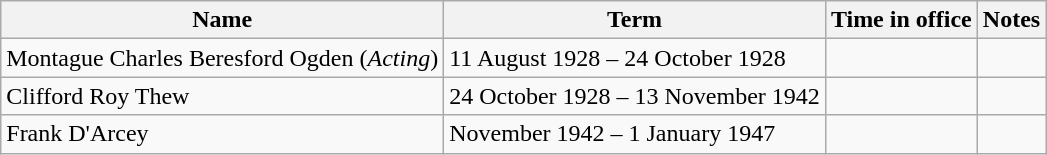<table class="wikitable">
<tr>
<th>Name</th>
<th>Term</th>
<th>Time in office</th>
<th>Notes</th>
</tr>
<tr>
<td>Montague Charles Beresford Ogden (<em>Acting</em>)</td>
<td>11 August 1928 – 24 October 1928</td>
<td></td>
<td></td>
</tr>
<tr>
<td>Clifford Roy Thew</td>
<td>24 October 1928 – 13 November 1942</td>
<td></td>
<td></td>
</tr>
<tr>
<td>Frank D'Arcey</td>
<td>November 1942 – 1 January 1947</td>
<td></td>
<td></td>
</tr>
</table>
